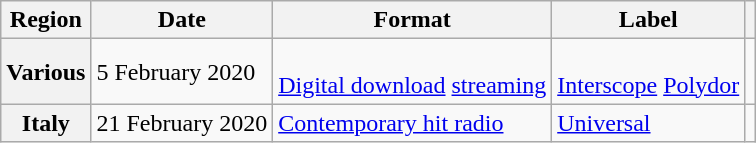<table class="wikitable plainrowheaders">
<tr>
<th scope="col">Region</th>
<th scope="col">Date</th>
<th scope="col">Format</th>
<th scope="col">Label</th>
<th scope="col"></th>
</tr>
<tr>
<th scope="row">Various</th>
<td>5 February 2020</td>
<td><br><a href='#'>Digital download</a>
<a href='#'>streaming</a></td>
<td><br><a href='#'>Interscope</a>
<a href='#'>Polydor</a></td>
<td></td>
</tr>
<tr>
<th scope="row">Italy</th>
<td>21 February 2020</td>
<td><a href='#'>Contemporary hit radio</a></td>
<td><a href='#'>Universal</a></td>
<td></td>
</tr>
</table>
